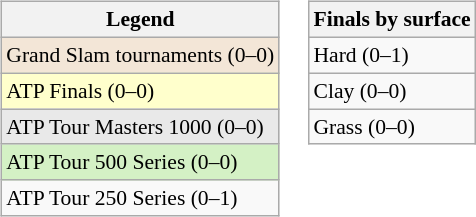<table>
<tr valign=top>
<td><br><table class="wikitable" style=font-size:90%>
<tr>
<th>Legend</th>
</tr>
<tr bgcolor=f3e6d7>
<td>Grand Slam tournaments (0–0)</td>
</tr>
<tr bgcolor=ffffcc>
<td>ATP Finals (0–0)</td>
</tr>
<tr bgcolor=e9e9e9>
<td>ATP Tour Masters 1000 (0–0)</td>
</tr>
<tr bgcolor=d4f1c5>
<td>ATP Tour 500 Series (0–0)</td>
</tr>
<tr>
<td>ATP Tour 250 Series (0–1)</td>
</tr>
</table>
</td>
<td><br><table class="wikitable" style=font-size:90%>
<tr>
<th>Finals by surface</th>
</tr>
<tr>
<td>Hard (0–1)</td>
</tr>
<tr>
<td>Clay (0–0)</td>
</tr>
<tr>
<td>Grass (0–0)</td>
</tr>
</table>
</td>
</tr>
</table>
